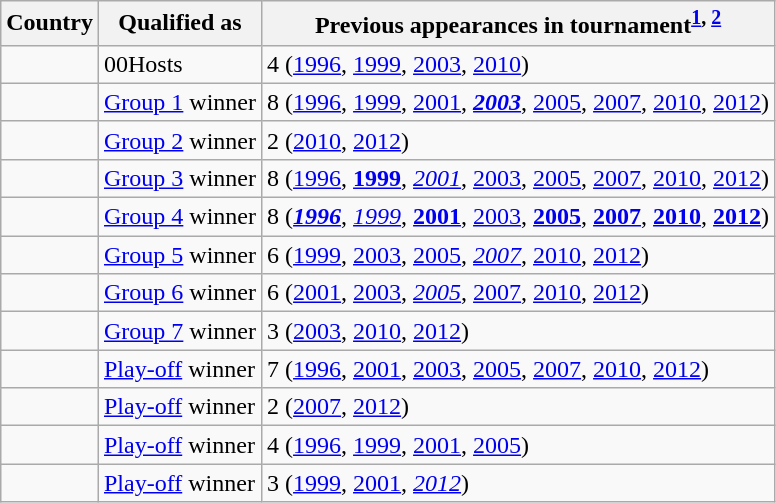<table class="wikitable sortable">
<tr>
<th>Country</th>
<th>Qualified as</th>
<th>Previous appearances in tournament<sup><strong><a href='#'>1</a></strong>, <strong><a href='#'>2</a></strong></sup></th>
</tr>
<tr>
<td></td>
<td><span>00</span>Hosts</td>
<td>4 (<a href='#'>1996</a>, <a href='#'>1999</a>, <a href='#'>2003</a>, <a href='#'>2010</a>)</td>
</tr>
<tr>
<td></td>
<td><a href='#'>Group 1</a> winner</td>
<td>8 (<a href='#'>1996</a>, <a href='#'>1999</a>, <a href='#'>2001</a>, <strong><em><a href='#'>2003</a></em></strong>, <a href='#'>2005</a>, <a href='#'>2007</a>, <a href='#'>2010</a>, <a href='#'>2012</a>)</td>
</tr>
<tr>
<td></td>
<td><a href='#'>Group 2</a> winner</td>
<td>2 (<a href='#'>2010</a>, <a href='#'>2012</a>)</td>
</tr>
<tr>
<td></td>
<td><a href='#'>Group 3</a> winner</td>
<td>8 (<a href='#'>1996</a>, <strong><a href='#'>1999</a></strong>, <em><a href='#'>2001</a></em>, <a href='#'>2003</a>, <a href='#'>2005</a>, <a href='#'>2007</a>, <a href='#'>2010</a>, <a href='#'>2012</a>)</td>
</tr>
<tr>
<td></td>
<td><a href='#'>Group 4</a> winner</td>
<td>8 (<strong><em><a href='#'>1996</a></em></strong>, <em><a href='#'>1999</a></em>, <strong><a href='#'>2001</a></strong>, <a href='#'>2003</a>, <strong><a href='#'>2005</a></strong>, <strong><a href='#'>2007</a></strong>, <strong><a href='#'>2010</a></strong>, <strong><a href='#'>2012</a></strong>)</td>
</tr>
<tr>
<td></td>
<td><a href='#'>Group 5</a> winner</td>
<td>6 (<a href='#'>1999</a>, <a href='#'>2003</a>, <a href='#'>2005</a>, <em><a href='#'>2007</a></em>, <a href='#'>2010</a>, <a href='#'>2012</a>)</td>
</tr>
<tr>
<td></td>
<td><a href='#'>Group 6</a> winner</td>
<td>6 (<a href='#'>2001</a>, <a href='#'>2003</a>, <em><a href='#'>2005</a></em>, <a href='#'>2007</a>, <a href='#'>2010</a>, <a href='#'>2012</a>)</td>
</tr>
<tr>
<td></td>
<td><a href='#'>Group 7</a> winner</td>
<td>3 (<a href='#'>2003</a>, <a href='#'>2010</a>, <a href='#'>2012</a>)</td>
</tr>
<tr>
<td></td>
<td><a href='#'>Play-off</a> winner</td>
<td>7 (<a href='#'>1996</a>, <a href='#'>2001</a>, <a href='#'>2003</a>, <a href='#'>2005</a>, <a href='#'>2007</a>, <a href='#'>2010</a>, <a href='#'>2012</a>)</td>
</tr>
<tr>
<td></td>
<td><a href='#'>Play-off</a> winner</td>
<td>2 (<a href='#'>2007</a>, <a href='#'>2012</a>)</td>
</tr>
<tr>
<td></td>
<td><a href='#'>Play-off</a> winner</td>
<td>4 (<a href='#'>1996</a>, <a href='#'>1999</a>, <a href='#'>2001</a>, <a href='#'>2005</a>)</td>
</tr>
<tr>
<td></td>
<td><a href='#'>Play-off</a> winner</td>
<td>3 (<a href='#'>1999</a>, <a href='#'>2001</a>, <em><a href='#'>2012</a></em>)</td>
</tr>
</table>
